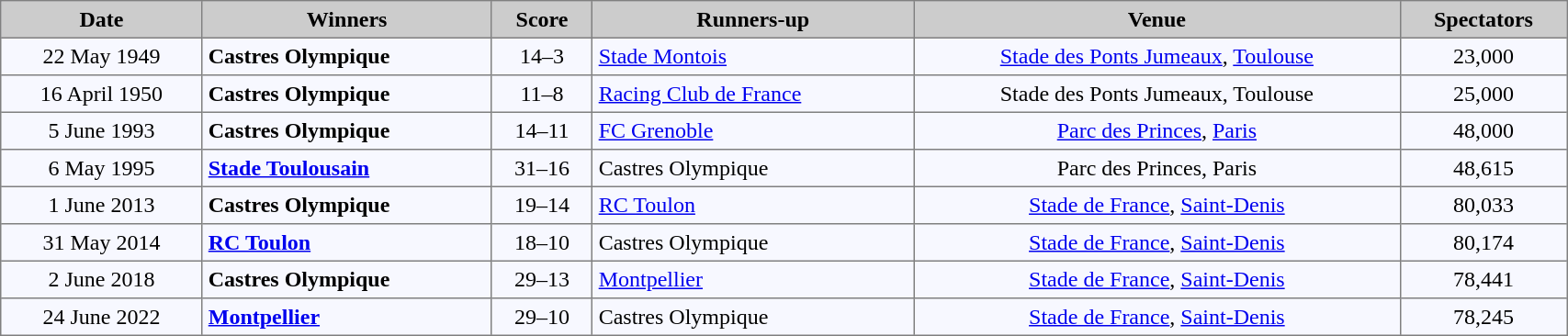<table bgcolor="#f7f8ff" cellpadding="4" width="90%" cellspacing="0" border="1" style="font-size: 100%; border: grey solid 1px; border-collapse: collapse;">
<tr bgcolor="#CCCCCC">
<td align=center><strong>Date</strong></td>
<td align=center><strong>Winners</strong></td>
<td align=center><strong>Score</strong></td>
<td align=center><strong>Runners-up</strong></td>
<td align=center><strong>Venue</strong></td>
<td align=center><strong>Spectators</strong></td>
</tr>
<tr>
<td align=center>22 May 1949</td>
<td><strong>Castres Olympique</strong></td>
<td align=center>14–3</td>
<td><a href='#'>Stade Montois</a></td>
<td align=center><a href='#'>Stade des Ponts Jumeaux</a>, <a href='#'>Toulouse</a></td>
<td align=center>23,000</td>
</tr>
<tr>
<td align=center>16 April 1950</td>
<td><strong>Castres Olympique</strong></td>
<td align=center>11–8</td>
<td><a href='#'>Racing Club de France</a></td>
<td align=center>Stade des Ponts Jumeaux, Toulouse</td>
<td align=center>25,000</td>
</tr>
<tr>
<td align=center>5 June 1993</td>
<td><strong>Castres Olympique</strong></td>
<td align=center>14–11</td>
<td><a href='#'>FC Grenoble</a></td>
<td align=center><a href='#'>Parc des Princes</a>, <a href='#'>Paris</a></td>
<td align=center>48,000</td>
</tr>
<tr>
<td align=center>6 May 1995</td>
<td><strong><a href='#'>Stade Toulousain</a></strong></td>
<td align=center>31–16</td>
<td>Castres Olympique</td>
<td align=center>Parc des Princes, Paris</td>
<td align=center>48,615</td>
</tr>
<tr>
<td align=center>1 June 2013</td>
<td><strong>Castres Olympique</strong></td>
<td align=center>19–14</td>
<td><a href='#'>RC Toulon</a></td>
<td align=center><a href='#'>Stade de France</a>, <a href='#'>Saint-Denis</a></td>
<td align=center>80,033</td>
</tr>
<tr>
<td align=center>31 May 2014</td>
<td><strong><a href='#'>RC Toulon</a></strong></td>
<td align=center>18–10</td>
<td>Castres Olympique</td>
<td align=center><a href='#'>Stade de France</a>, <a href='#'>Saint-Denis</a></td>
<td align=center>80,174</td>
</tr>
<tr>
<td align=center>2 June 2018</td>
<td><strong>Castres Olympique</strong></td>
<td align=center>29–13</td>
<td><a href='#'>Montpellier</a></td>
<td align=center><a href='#'>Stade de France</a>, <a href='#'>Saint-Denis</a></td>
<td align=center>78,441</td>
</tr>
<tr>
<td align=center>24 June 2022</td>
<td><strong><a href='#'>Montpellier</a></strong></td>
<td align=center>29–10</td>
<td>Castres Olympique</td>
<td align=center><a href='#'>Stade de France</a>, <a href='#'>Saint-Denis</a></td>
<td align=center>78,245</td>
</tr>
</table>
